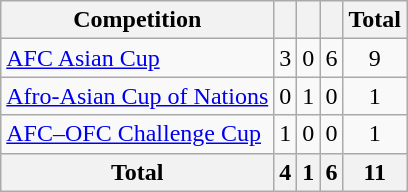<table class="wikitable" style="text-align:center;">
<tr>
<th>Competition</th>
<th></th>
<th></th>
<th></th>
<th>Total</th>
</tr>
<tr>
<td align=left><a href='#'>AFC Asian Cup</a></td>
<td>3</td>
<td>0</td>
<td>6</td>
<td>9</td>
</tr>
<tr>
<td align=left><a href='#'>Afro-Asian Cup of Nations</a></td>
<td>0</td>
<td>1</td>
<td>0</td>
<td>1</td>
</tr>
<tr>
<td align=left><a href='#'>AFC–OFC Challenge Cup</a></td>
<td>1</td>
<td>0</td>
<td>0</td>
<td>1</td>
</tr>
<tr>
<th>Total</th>
<th>4</th>
<th>1</th>
<th>6</th>
<th>11</th>
</tr>
</table>
